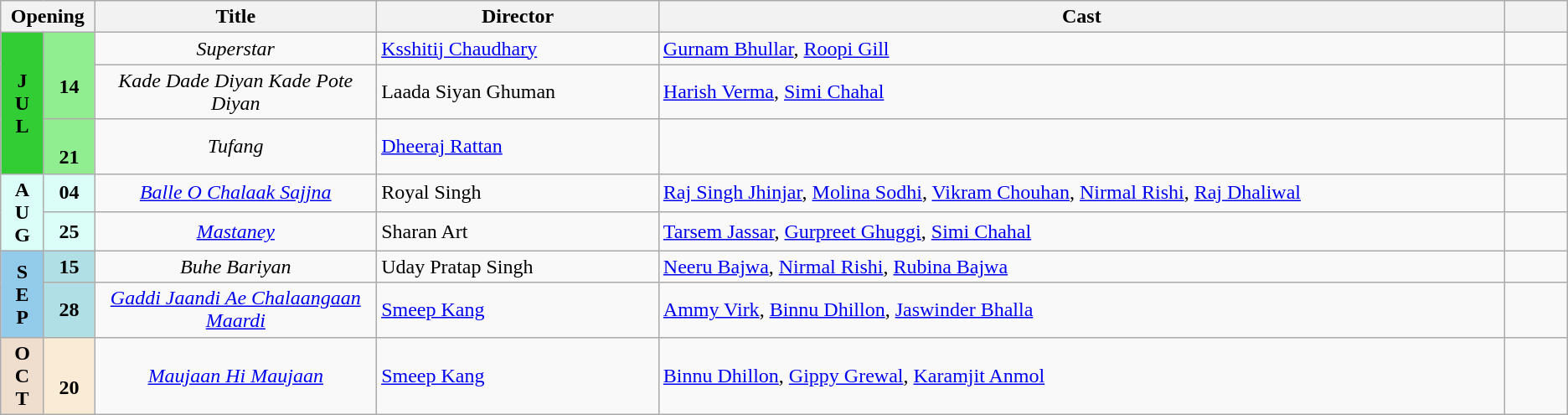<table class="wikitable sortable">
<tr>
<th colspan="2" style="width:6%">Opening</th>
<th style="width:18%">Title</th>
<th style="width:18%">Director</th>
<th>Cast</th>
<th style="width:4%;"></th>
</tr>
<tr>
<th rowspan="3" style="text-align:center; background:#32CD35; textcolor:#000;">J<br>U<br>L</th>
<td rowspan="2" style="text-align:center;background:#90EE90;"><br><strong>14</strong></td>
<td style="text-align:center;"><em>Superstar</em></td>
<td><a href='#'>Ksshitij Chaudhary</a></td>
<td><a href='#'>Gurnam Bhullar</a>, <a href='#'>Roopi Gill</a></td>
<td></td>
</tr>
<tr>
<td style="text-align:center;"><em>Kade Dade Diyan Kade Pote Diyan</em></td>
<td>Laada Siyan Ghuman</td>
<td><a href='#'>Harish Verma</a>, <a href='#'>Simi Chahal</a></td>
<td></td>
</tr>
<tr>
<td rowspan="1" style="text-align:center;background:#90EE90;"><br><strong>21</strong></td>
<td style="text-align:center;"><em>Tufang </em></td>
<td><a href='#'>Dheeraj Rattan</a></td>
<td></td>
<td></td>
</tr>
<tr August>
<th rowspan="2" style="text-align:center; background:#dbfff8; textcolor:#000;">A<br>U<br>G</th>
<td rowspan="1" style="text-align:center;background:#dbfff8;"><strong>04</strong></td>
<td style="text-align:center;"><em><a href='#'>Balle O Chalaak Sajjna</a></em></td>
<td>Royal Singh</td>
<td><a href='#'>Raj Singh Jhinjar</a>, <a href='#'>Molina Sodhi</a>, <a href='#'>Vikram Chouhan</a>, <a href='#'>Nirmal Rishi</a>, <a href='#'>Raj Dhaliwal</a></td>
<td></td>
</tr>
<tr>
<td rowspan="1" style="text-align:center;background:#dbfff8;"><strong>25</strong></td>
<td style="text-align:center;"><em><a href='#'>Mastaney</a></em></td>
<td>Sharan Art</td>
<td><a href='#'>Tarsem Jassar</a>, <a href='#'>Gurpreet Ghuggi</a>, <a href='#'>Simi Chahal</a></td>
</tr>
<tr September>
<th rowspan="2" style="text-align:center; background:#93CCEA; textcolor:#000;">S<br>E<br>P</th>
<td rowspan="1" style="text-align:center;background:#B0E0E6;"><strong>15</strong></td>
<td style="text-align:center;"><em>Buhe Bariyan</em></td>
<td>Uday Pratap Singh</td>
<td><a href='#'>Neeru Bajwa</a>, <a href='#'>Nirmal Rishi</a>, <a href='#'>Rubina Bajwa</a></td>
<td></td>
</tr>
<tr>
<td rowspan="1" style="text-align:center;background:#B0E0E6;"><strong>28</strong></td>
<td style="text-align:center;"><em><a href='#'>Gaddi Jaandi Ae Chalaangaan Maardi</a></em></td>
<td><a href='#'>Smeep Kang</a></td>
<td><a href='#'>Ammy Virk</a>, <a href='#'>Binnu Dhillon</a>, <a href='#'>Jaswinder Bhalla</a></td>
<td></td>
</tr>
<tr October>
<th style="text-align:center; background:#EFDECD; textcolor:#000;">O<br>C<br>T</th>
<td rowspan="1" style="text-align:center;background:#FAEBD7;"><br><strong>20</strong></td>
<td style="text-align:center;"><em><a href='#'>Maujaan Hi Maujaan</a></em></td>
<td><a href='#'>Smeep Kang</a></td>
<td><a href='#'>Binnu Dhillon</a>, <a href='#'>Gippy Grewal</a>, <a href='#'>Karamjit Anmol</a></td>
<td></td>
</tr>
</table>
